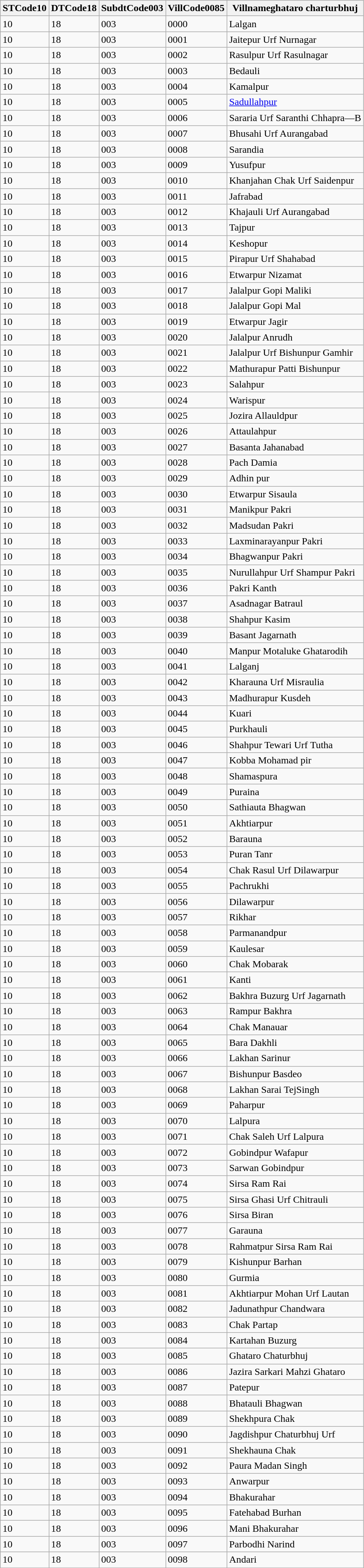<table class="wikitable">
<tr>
<th>STCode10</th>
<th>DTCode18</th>
<th>SubdtCode003</th>
<th>VillCode0085</th>
<th>Villnameghataro charturbhuj</th>
</tr>
<tr 10 g>
<td>10</td>
<td>18</td>
<td>003</td>
<td>0000</td>
<td>Lalgan</td>
</tr>
<tr>
<td>10</td>
<td>18</td>
<td>003</td>
<td>0001</td>
<td>Jaitepur Urf Nurnagar</td>
</tr>
<tr>
<td>10</td>
<td>18</td>
<td>003</td>
<td>0002</td>
<td>Rasulpur Urf Rasulnagar</td>
</tr>
<tr>
<td>10</td>
<td>18</td>
<td>003</td>
<td>0003</td>
<td>Bedauli</td>
</tr>
<tr>
<td>10</td>
<td>18</td>
<td>003</td>
<td>0004</td>
<td>Kamalpur</td>
</tr>
<tr>
<td>10</td>
<td>18</td>
<td>003</td>
<td>0005</td>
<td><a href='#'>Sadullahpur</a></td>
</tr>
<tr>
<td>10</td>
<td>18</td>
<td>003</td>
<td>0006</td>
<td>Sararia Urf Saranthi Chhapra—B</td>
</tr>
<tr>
<td>10</td>
<td>18</td>
<td>003</td>
<td>0007</td>
<td>Bhusahi Urf Aurangabad</td>
</tr>
<tr>
<td>10</td>
<td>18</td>
<td>003</td>
<td>0008</td>
<td>Sarandia</td>
</tr>
<tr>
<td>10</td>
<td>18</td>
<td>003</td>
<td>0009</td>
<td>Yusufpur</td>
</tr>
<tr>
<td>10</td>
<td>18</td>
<td>003</td>
<td>0010</td>
<td>Khanjahan Chak Urf Saidenpur</td>
</tr>
<tr>
<td>10</td>
<td>18</td>
<td>003</td>
<td>0011</td>
<td>Jafrabad</td>
</tr>
<tr>
<td>10</td>
<td>18</td>
<td>003</td>
<td>0012</td>
<td>Khajauli Urf Aurangabad</td>
</tr>
<tr>
<td>10</td>
<td>18</td>
<td>003</td>
<td>0013</td>
<td>Tajpur</td>
</tr>
<tr>
<td>10</td>
<td>18</td>
<td>003</td>
<td>0014</td>
<td>Keshopur</td>
</tr>
<tr>
<td>10</td>
<td>18</td>
<td>003</td>
<td>0015</td>
<td>Pirapur Urf Shahabad</td>
</tr>
<tr>
<td>10</td>
<td>18</td>
<td>003</td>
<td>0016</td>
<td>Etwarpur Nizamat</td>
</tr>
<tr>
<td>10</td>
<td>18</td>
<td>003</td>
<td>0017</td>
<td>Jalalpur Gopi Maliki</td>
</tr>
<tr>
<td>10</td>
<td>18</td>
<td>003</td>
<td>0018</td>
<td>Jalalpur Gopi Mal</td>
</tr>
<tr>
<td>10</td>
<td>18</td>
<td>003</td>
<td>0019</td>
<td>Etwarpur Jagir</td>
</tr>
<tr>
<td>10</td>
<td>18</td>
<td>003</td>
<td>0020</td>
<td>Jalalpur Anrudh</td>
</tr>
<tr>
<td>10</td>
<td>18</td>
<td>003</td>
<td>0021</td>
<td>Jalalpur Urf Bishunpur Gamhir</td>
</tr>
<tr>
<td>10</td>
<td>18</td>
<td>003</td>
<td>0022</td>
<td>Mathurapur Patti Bishunpur</td>
</tr>
<tr>
<td>10</td>
<td>18</td>
<td>003</td>
<td>0023</td>
<td>Salahpur</td>
</tr>
<tr>
<td>10</td>
<td>18</td>
<td>003</td>
<td>0024</td>
<td>Warispur</td>
</tr>
<tr>
<td>10</td>
<td>18</td>
<td>003</td>
<td>0025</td>
<td>Jozira Allauldpur</td>
</tr>
<tr>
<td>10</td>
<td>18</td>
<td>003</td>
<td>0026</td>
<td>Attaulahpur</td>
</tr>
<tr>
<td>10</td>
<td>18</td>
<td>003</td>
<td>0027</td>
<td>Basanta Jahanabad</td>
</tr>
<tr>
<td>10</td>
<td>18</td>
<td>003</td>
<td>0028</td>
<td>Pach Damia</td>
</tr>
<tr>
<td>10</td>
<td>18</td>
<td>003</td>
<td>0029</td>
<td>Adhin pur</td>
</tr>
<tr>
<td>10</td>
<td>18</td>
<td>003</td>
<td>0030</td>
<td>Etwarpur Sisaula</td>
</tr>
<tr>
<td>10</td>
<td>18</td>
<td>003</td>
<td>0031</td>
<td>Manikpur Pakri</td>
</tr>
<tr>
<td>10</td>
<td>18</td>
<td>003</td>
<td>0032</td>
<td>Madsudan Pakri</td>
</tr>
<tr>
<td>10</td>
<td>18</td>
<td>003</td>
<td>0033</td>
<td>Laxminarayanpur Pakri</td>
</tr>
<tr>
<td>10</td>
<td>18</td>
<td>003</td>
<td>0034</td>
<td>Bhagwanpur Pakri</td>
</tr>
<tr>
<td>10</td>
<td>18</td>
<td>003</td>
<td>0035</td>
<td>Nurullahpur Urf Shampur Pakri</td>
</tr>
<tr>
<td>10</td>
<td>18</td>
<td>003</td>
<td>0036</td>
<td>Pakri Kanth</td>
</tr>
<tr>
<td>10</td>
<td>18</td>
<td>003</td>
<td>0037</td>
<td>Asadnagar Batraul</td>
</tr>
<tr>
<td>10</td>
<td>18</td>
<td>003</td>
<td>0038</td>
<td>Shahpur Kasim</td>
</tr>
<tr>
<td>10</td>
<td>18</td>
<td>003</td>
<td>0039</td>
<td>Basant Jagarnath</td>
</tr>
<tr>
<td>10</td>
<td>18</td>
<td>003</td>
<td>0040</td>
<td>Manpur Motaluke Ghatarodih</td>
</tr>
<tr>
<td>10</td>
<td>18</td>
<td>003</td>
<td>0041</td>
<td>Lalganj</td>
</tr>
<tr>
<td>10</td>
<td>18</td>
<td>003</td>
<td>0042</td>
<td>Kharauna Urf Misraulia</td>
</tr>
<tr>
<td>10</td>
<td>18</td>
<td>003</td>
<td>0043</td>
<td>Madhurapur Kusdeh</td>
</tr>
<tr>
<td>10</td>
<td>18</td>
<td>003</td>
<td>0044</td>
<td>Kuari</td>
</tr>
<tr>
<td>10</td>
<td>18</td>
<td>003</td>
<td>0045</td>
<td>Purkhauli</td>
</tr>
<tr>
<td>10</td>
<td>18</td>
<td>003</td>
<td>0046</td>
<td>Shahpur Tewari Urf Tutha</td>
</tr>
<tr>
<td>10</td>
<td>18</td>
<td>003</td>
<td>0047</td>
<td>Kobba Mohamad pir</td>
</tr>
<tr>
<td>10</td>
<td>18</td>
<td>003</td>
<td>0048</td>
<td>Shamaspura</td>
</tr>
<tr>
<td>10</td>
<td>18</td>
<td>003</td>
<td>0049</td>
<td>Puraina</td>
</tr>
<tr>
<td>10</td>
<td>18</td>
<td>003</td>
<td>0050</td>
<td>Sathiauta Bhagwan</td>
</tr>
<tr>
<td>10</td>
<td>18</td>
<td>003</td>
<td>0051</td>
<td>Akhtiarpur</td>
</tr>
<tr>
<td>10</td>
<td>18</td>
<td>003</td>
<td>0052</td>
<td>Barauna</td>
</tr>
<tr>
<td>10</td>
<td>18</td>
<td>003</td>
<td>0053</td>
<td>Puran Tanr</td>
</tr>
<tr>
<td>10</td>
<td>18</td>
<td>003</td>
<td>0054</td>
<td>Chak Rasul Urf Dilawarpur</td>
</tr>
<tr>
<td>10</td>
<td>18</td>
<td>003</td>
<td>0055</td>
<td>Pachrukhi</td>
</tr>
<tr>
<td>10</td>
<td>18</td>
<td>003</td>
<td>0056</td>
<td>Dilawarpur</td>
</tr>
<tr>
<td>10</td>
<td>18</td>
<td>003</td>
<td>0057</td>
<td>Rikhar</td>
</tr>
<tr>
<td>10</td>
<td>18</td>
<td>003</td>
<td>0058</td>
<td>Parmanandpur</td>
</tr>
<tr>
<td>10</td>
<td>18</td>
<td>003</td>
<td>0059</td>
<td>Kaulesar</td>
</tr>
<tr>
<td>10</td>
<td>18</td>
<td>003</td>
<td>0060</td>
<td>Chak Mobarak</td>
</tr>
<tr>
<td>10</td>
<td>18</td>
<td>003</td>
<td>0061</td>
<td>Kanti</td>
</tr>
<tr>
<td>10</td>
<td>18</td>
<td>003</td>
<td>0062</td>
<td>Bakhra Buzurg Urf Jagarnath</td>
</tr>
<tr>
<td>10</td>
<td>18</td>
<td>003</td>
<td>0063</td>
<td>Rampur Bakhra</td>
</tr>
<tr>
<td>10</td>
<td>18</td>
<td>003</td>
<td>0064</td>
<td>Chak Manauar</td>
</tr>
<tr>
<td>10</td>
<td>18</td>
<td>003</td>
<td>0065</td>
<td>Bara Dakhli</td>
</tr>
<tr>
<td>10</td>
<td>18</td>
<td>003</td>
<td>0066</td>
<td>Lakhan Sarinur</td>
</tr>
<tr>
<td>10</td>
<td>18</td>
<td>003</td>
<td>0067</td>
<td>Bishunpur Basdeo</td>
</tr>
<tr>
<td>10</td>
<td>18</td>
<td>003</td>
<td>0068</td>
<td>Lakhan Sarai TejSingh</td>
</tr>
<tr>
<td>10</td>
<td>18</td>
<td>003</td>
<td>0069</td>
<td>Paharpur</td>
</tr>
<tr>
<td>10</td>
<td>18</td>
<td>003</td>
<td>0070</td>
<td>Lalpura</td>
</tr>
<tr>
<td>10</td>
<td>18</td>
<td>003</td>
<td>0071</td>
<td>Chak Saleh Urf Lalpura</td>
</tr>
<tr>
<td>10</td>
<td>18</td>
<td>003</td>
<td>0072</td>
<td>Gobindpur Wafapur</td>
</tr>
<tr>
<td>10</td>
<td>18</td>
<td>003</td>
<td>0073</td>
<td>Sarwan Gobindpur</td>
</tr>
<tr>
<td>10</td>
<td>18</td>
<td>003</td>
<td>0074</td>
<td>Sirsa Ram Rai</td>
</tr>
<tr>
<td>10</td>
<td>18</td>
<td>003</td>
<td>0075</td>
<td>Sirsa Ghasi Urf Chitrauli</td>
</tr>
<tr>
<td>10</td>
<td>18</td>
<td>003</td>
<td>0076</td>
<td>Sirsa Biran</td>
</tr>
<tr>
<td>10</td>
<td>18</td>
<td>003</td>
<td>0077</td>
<td>Garauna</td>
</tr>
<tr>
<td>10</td>
<td>18</td>
<td>003</td>
<td>0078</td>
<td>Rahmatpur Sirsa Ram Rai</td>
</tr>
<tr>
<td>10</td>
<td>18</td>
<td>003</td>
<td>0079</td>
<td>Kishunpur Barhan</td>
</tr>
<tr>
<td>10</td>
<td>18</td>
<td>003</td>
<td>0080</td>
<td>Gurmia</td>
</tr>
<tr>
<td>10</td>
<td>18</td>
<td>003</td>
<td>0081</td>
<td>Akhtiarpur Mohan Urf Lautan</td>
</tr>
<tr>
<td>10</td>
<td>18</td>
<td>003</td>
<td>0082</td>
<td>Jadunathpur Chandwara</td>
</tr>
<tr>
<td>10</td>
<td>18</td>
<td>003</td>
<td>0083</td>
<td>Chak Partap</td>
</tr>
<tr>
<td>10</td>
<td>18</td>
<td>003</td>
<td>0084</td>
<td>Kartahan Buzurg</td>
</tr>
<tr>
<td>10</td>
<td>18</td>
<td>003</td>
<td>0085</td>
<td>Ghataro Chaturbhuj</td>
</tr>
<tr>
<td>10</td>
<td>18</td>
<td>003</td>
<td>0086</td>
<td>Jazira Sarkari Mahzi Ghataro</td>
</tr>
<tr>
<td>10</td>
<td>18</td>
<td>003</td>
<td>0087</td>
<td>Patepur</td>
</tr>
<tr>
<td>10</td>
<td>18</td>
<td>003</td>
<td>0088</td>
<td>Bhatauli Bhagwan</td>
</tr>
<tr>
<td>10</td>
<td>18</td>
<td>003</td>
<td>0089</td>
<td>Shekhpura Chak</td>
</tr>
<tr>
<td>10</td>
<td>18</td>
<td>003</td>
<td>0090</td>
<td>Jagdishpur Chaturbhuj Urf</td>
</tr>
<tr>
<td>10</td>
<td>18</td>
<td>003</td>
<td>0091</td>
<td>Shekhauna Chak</td>
</tr>
<tr>
<td>10</td>
<td>18</td>
<td>003</td>
<td>0092</td>
<td>Paura Madan Singh</td>
</tr>
<tr>
<td>10</td>
<td>18</td>
<td>003</td>
<td>0093</td>
<td>Anwarpur</td>
</tr>
<tr>
<td>10</td>
<td>18</td>
<td>003</td>
<td>0094</td>
<td>Bhakurahar</td>
</tr>
<tr>
<td>10</td>
<td>18</td>
<td>003</td>
<td>0095</td>
<td>Fatehabad Burhan</td>
</tr>
<tr>
<td>10</td>
<td>18</td>
<td>003</td>
<td>0096</td>
<td>Mani Bhakurahar</td>
</tr>
<tr>
<td>10</td>
<td>18</td>
<td>003</td>
<td>0097</td>
<td>Parbodhi Narind</td>
</tr>
<tr>
<td>10</td>
<td>18</td>
<td>003</td>
<td>0098</td>
<td>Andari</td>
</tr>
</table>
